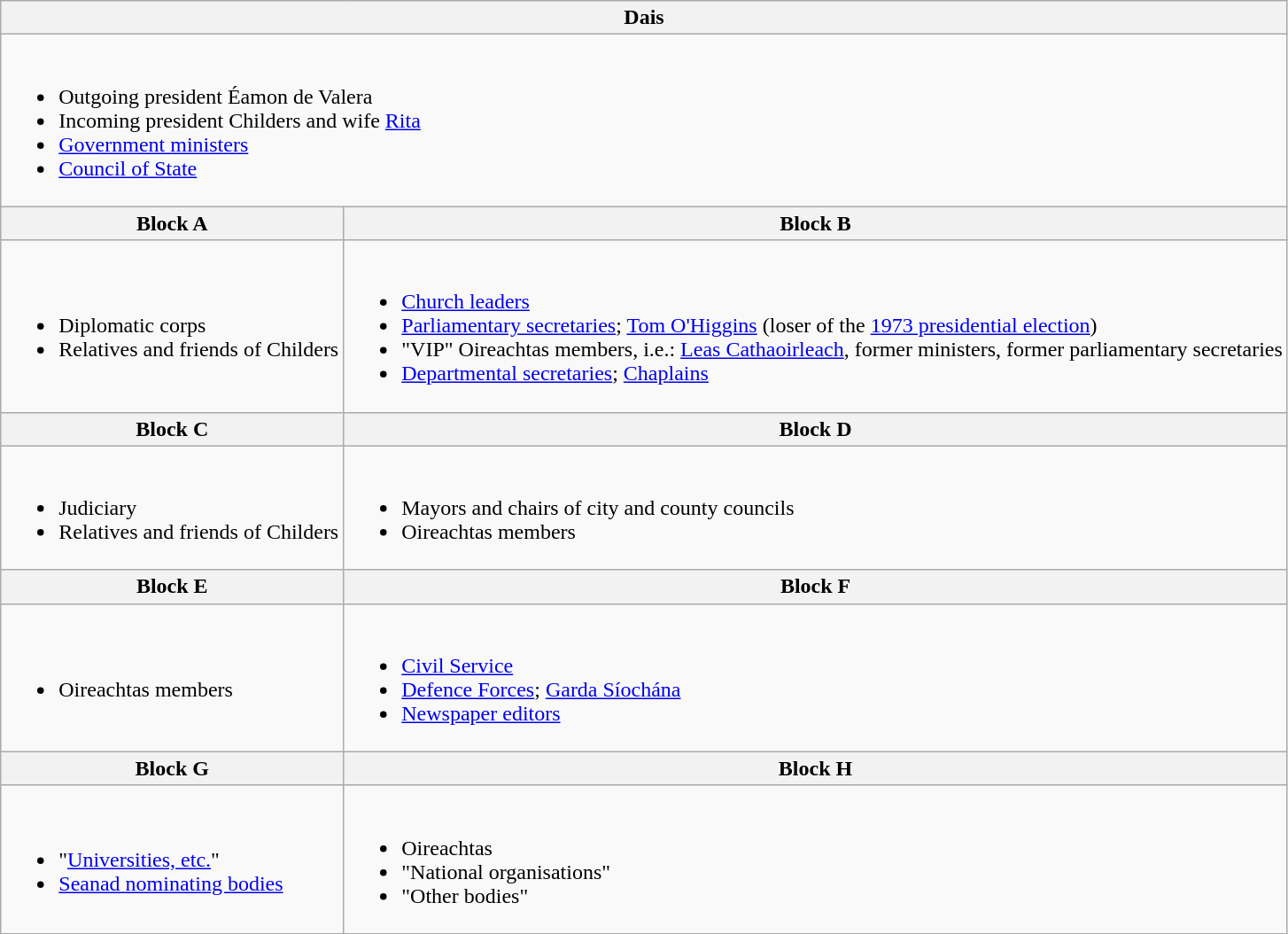<table class="wikitable">
<tr>
<th colspan="2">Dais</th>
</tr>
<tr>
<td colspan="2"><br><ul><li>Outgoing president Éamon de Valera</li><li>Incoming president Childers and wife <a href='#'>Rita</a></li><li><a href='#'>Government ministers</a></li><li><a href='#'>Council of State</a></li></ul></td>
</tr>
<tr>
<th>Block A</th>
<th>Block B</th>
</tr>
<tr>
<td><br><ul><li>Diplomatic corps</li><li>Relatives and friends of Childers</li></ul></td>
<td><br><ul><li><a href='#'>Church leaders</a></li><li><a href='#'>Parliamentary secretaries</a>; <a href='#'>Tom O'Higgins</a> (loser of the <a href='#'>1973 presidential election</a>)</li><li>"VIP" Oireachtas members, i.e.: <a href='#'>Leas Cathaoirleach</a>, former ministers, former parliamentary secretaries</li><li><a href='#'>Departmental secretaries</a>; <a href='#'>Chaplains</a></li></ul></td>
</tr>
<tr>
<th>Block C</th>
<th>Block D</th>
</tr>
<tr>
<td><br><ul><li>Judiciary</li><li>Relatives and friends of Childers</li></ul></td>
<td><br><ul><li>Mayors and chairs of city and county councils</li><li>Oireachtas members</li></ul></td>
</tr>
<tr>
<th>Block E</th>
<th>Block F</th>
</tr>
<tr>
<td><br><ul><li>Oireachtas members</li></ul></td>
<td><br><ul><li><a href='#'>Civil Service</a></li><li><a href='#'>Defence Forces</a>; <a href='#'>Garda Síochána</a></li><li><a href='#'>Newspaper editors</a></li></ul></td>
</tr>
<tr>
<th>Block G</th>
<th>Block H</th>
</tr>
<tr>
<td><br><ul><li>"<a href='#'>Universities, etc.</a>"</li><li><a href='#'>Seanad nominating bodies</a></li></ul></td>
<td><br><ul><li>Oireachtas</li><li>"National organisations"</li><li>"Other bodies"</li></ul></td>
</tr>
</table>
